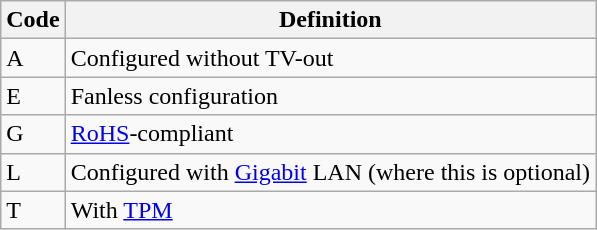<table class="wikitable" border="1">
<tr>
<th>Code</th>
<th>Definition</th>
</tr>
<tr>
<td>A</td>
<td>Configured without TV-out</td>
</tr>
<tr>
<td>E</td>
<td>Fanless configuration</td>
</tr>
<tr>
<td>G</td>
<td><a href='#'>RoHS</a>-compliant</td>
</tr>
<tr>
<td>L</td>
<td>Configured with <a href='#'>Gigabit</a> LAN (where this is optional)</td>
</tr>
<tr>
<td>T</td>
<td>With <a href='#'>TPM</a></td>
</tr>
</table>
